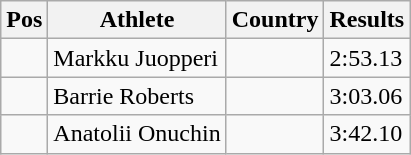<table class="wikitable">
<tr>
<th>Pos</th>
<th>Athlete</th>
<th>Country</th>
<th>Results</th>
</tr>
<tr>
<td align="center"></td>
<td>Markku Juopperi</td>
<td></td>
<td>2:53.13</td>
</tr>
<tr>
<td align="center"></td>
<td>Barrie Roberts</td>
<td></td>
<td>3:03.06</td>
</tr>
<tr>
<td align="center"></td>
<td>Anatolii Onuchin</td>
<td></td>
<td>3:42.10</td>
</tr>
</table>
